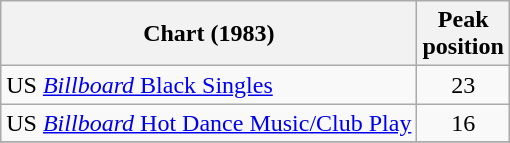<table class="wikitable sortable">
<tr>
<th>Chart (1983)</th>
<th align="center">Peak<br>position</th>
</tr>
<tr>
<td>US <a href='#'><em>Billboard</em> Black Singles</a></td>
<td align="center">23</td>
</tr>
<tr>
<td>US <a href='#'><em>Billboard</em> Hot Dance Music/Club Play</a></td>
<td align="center">16</td>
</tr>
<tr>
</tr>
</table>
